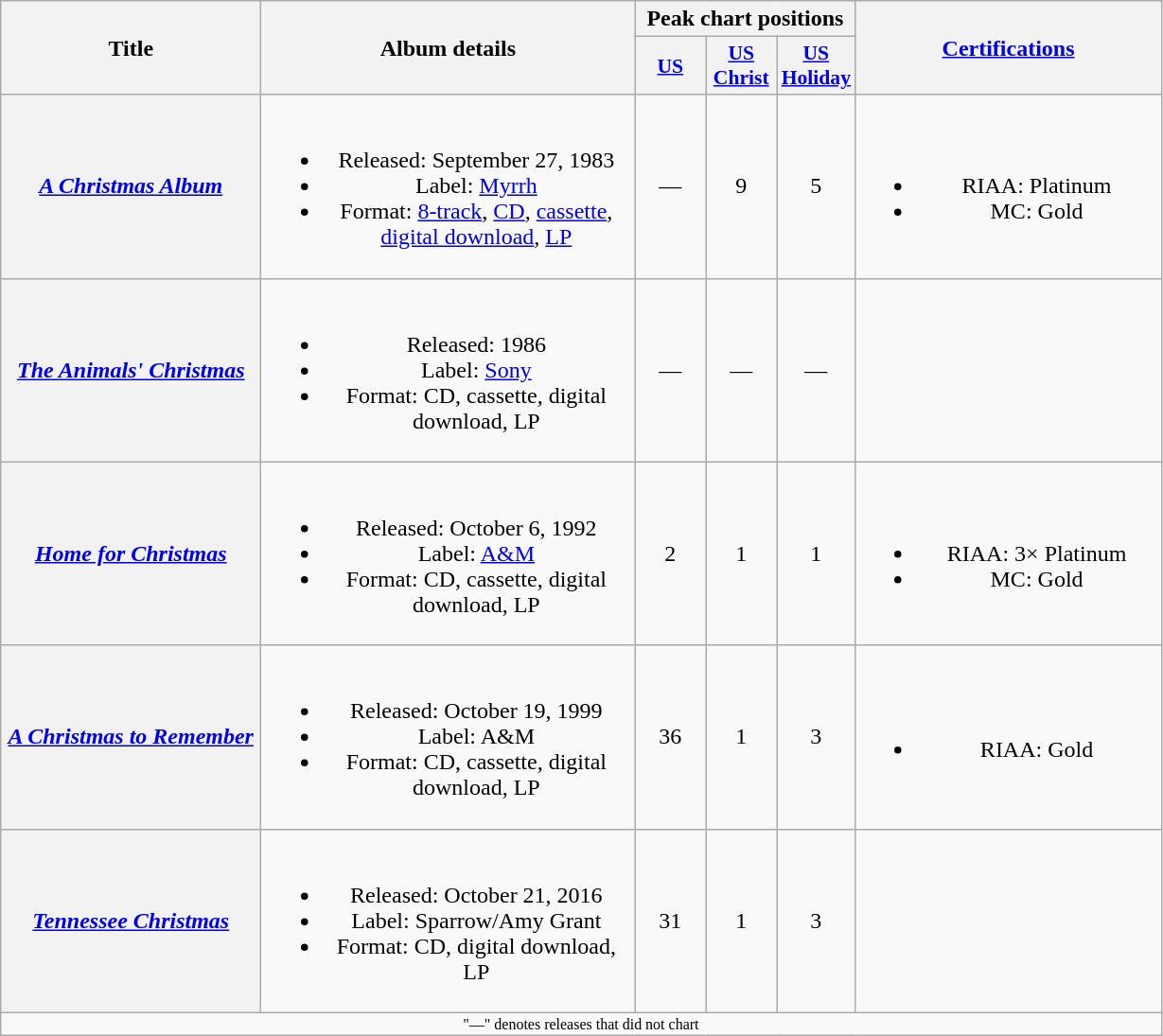<table class="wikitable plainrowheaders" style="text-align:center;">
<tr>
<th scope="col" rowspan="2" style="width:11em;">Title</th>
<th scope="col" rowspan="2" style="width:16em;">Album details</th>
<th scope="col" colspan="3">Peak chart positions</th>
<th scope="col" rowspan="2" style="width:13em;"><a href='#'>Certifications</a></th>
</tr>
<tr>
<th style="width:3em; font-size:90%"><a href='#'>US</a><br></th>
<th style="width:3em; font-size:90%"><a href='#'>US<br>Christ</a><br></th>
<th style="width:3em; font-size:90%"><a href='#'>US<br>Holiday</a><br></th>
</tr>
<tr>
<th scope="row"><em><a href='#'>A Christmas Album</a></em></th>
<td><br><ul><li>Released: September 27, 1983</li><li>Label: <a href='#'>Myrrh</a></li><li>Format: <a href='#'>8-track</a>, <a href='#'>CD</a>, <a href='#'>cassette</a>, <a href='#'>digital download</a>, <a href='#'>LP</a></li></ul></td>
<td>—</td>
<td>9</td>
<td>5</td>
<td><br><ul><li>RIAA: Platinum</li><li>MC: Gold</li></ul></td>
</tr>
<tr>
<th scope="row"><em><a href='#'>The Animals' Christmas</a></em><br></th>
<td><br><ul><li>Released: 1986</li><li>Label: <a href='#'>Sony</a></li><li>Format: CD, cassette, digital download, LP</li></ul></td>
<td>—</td>
<td>—</td>
<td>—</td>
<td></td>
</tr>
<tr>
<th scope="row"><em><a href='#'>Home for Christmas</a></em></th>
<td><br><ul><li>Released: October 6, 1992</li><li>Label: <a href='#'>A&M</a></li><li>Format: CD, cassette, digital download, LP</li></ul></td>
<td>2</td>
<td>1</td>
<td>1</td>
<td><br><ul><li>RIAA: 3× Platinum</li><li>MC: Gold</li></ul></td>
</tr>
<tr>
<th scope="row"><em><a href='#'>A Christmas to Remember</a></em></th>
<td><br><ul><li>Released: October 19, 1999</li><li>Label: A&M</li><li>Format: CD, cassette, digital download, LP</li></ul></td>
<td>36</td>
<td>1</td>
<td>3</td>
<td><br><ul><li>RIAA: Gold</li></ul></td>
</tr>
<tr>
<th scope="row"><em><a href='#'>Tennessee Christmas</a></em></th>
<td><br><ul><li>Released:  October 21, 2016</li><li>Label: Sparrow/Amy Grant</li><li>Format: CD, digital download, LP</li></ul></td>
<td>31</td>
<td>1</td>
<td>3</td>
<td></td>
</tr>
<tr>
<td colspan="13" style="font-size:8pt">"—" denotes releases that did not chart</td>
</tr>
</table>
